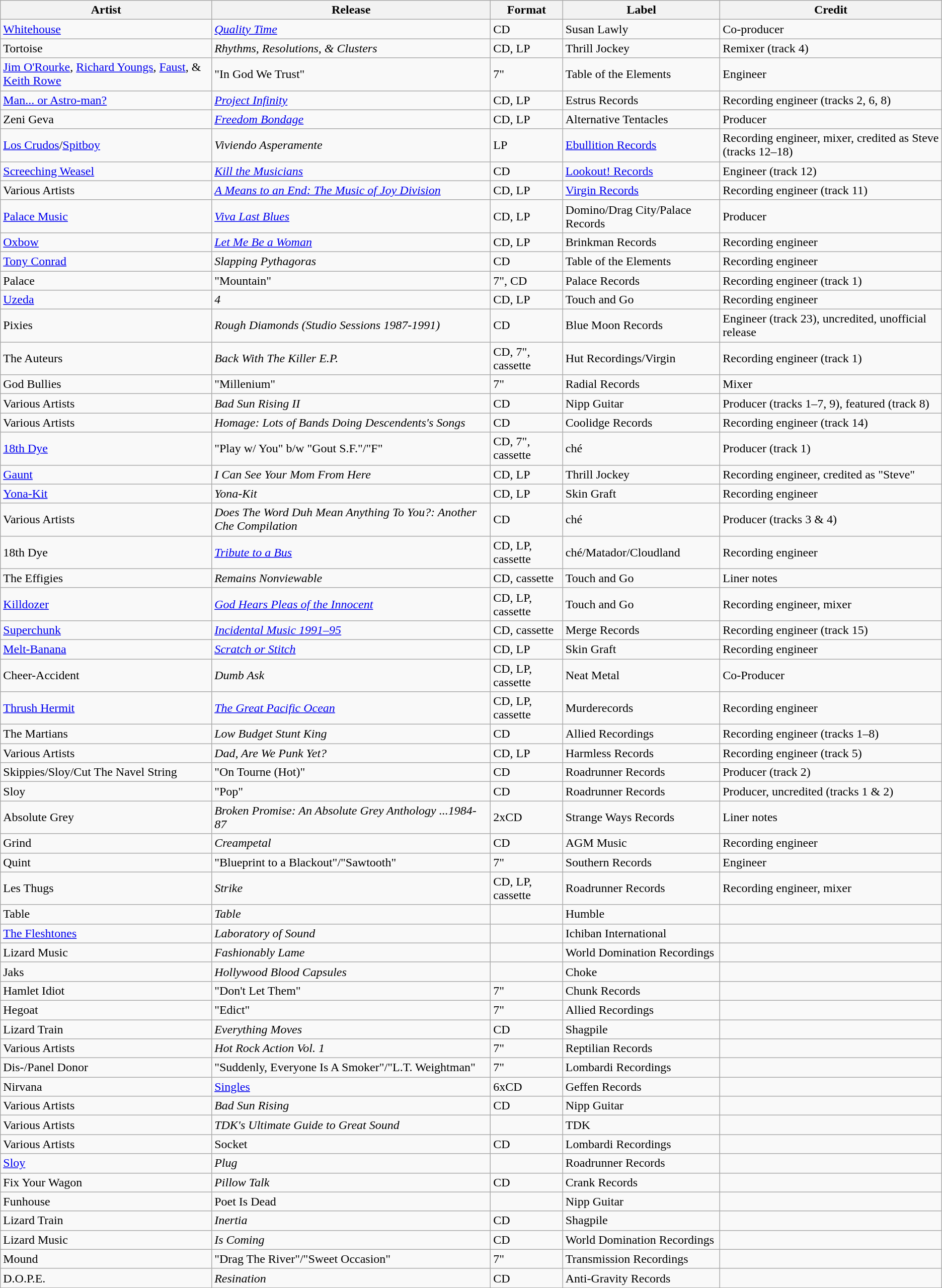<table class="wikitable sortable">
<tr>
<th>Artist</th>
<th>Release</th>
<th>Format</th>
<th>Label</th>
<th>Credit</th>
</tr>
<tr>
<td><a href='#'>Whitehouse</a></td>
<td><em><a href='#'>Quality Time</a></em></td>
<td>CD</td>
<td>Susan Lawly</td>
<td>Co-producer</td>
</tr>
<tr>
<td>Tortoise</td>
<td><em>Rhythms, Resolutions, & Clusters</em></td>
<td>CD, LP</td>
<td>Thrill Jockey</td>
<td>Remixer (track 4)</td>
</tr>
<tr>
<td><a href='#'>Jim O'Rourke</a>, <a href='#'>Richard Youngs</a>, <a href='#'>Faust</a>, & <a href='#'>Keith Rowe</a></td>
<td>"In God We Trust"</td>
<td>7"</td>
<td>Table of the Elements</td>
<td>Engineer</td>
</tr>
<tr>
<td><a href='#'>Man... or Astro-man?</a></td>
<td><em><a href='#'>Project Infinity</a></em></td>
<td>CD, LP</td>
<td>Estrus Records</td>
<td>Recording engineer (tracks 2, 6, 8)</td>
</tr>
<tr>
<td>Zeni Geva</td>
<td><em><a href='#'>Freedom Bondage</a></em></td>
<td>CD, LP</td>
<td>Alternative Tentacles</td>
<td>Producer</td>
</tr>
<tr>
<td><a href='#'>Los Crudos</a>/<a href='#'>Spitboy</a></td>
<td><em>Viviendo Asperamente</em></td>
<td>LP</td>
<td><a href='#'>Ebullition Records</a></td>
<td>Recording engineer, mixer, credited as Steve (tracks 12–18)</td>
</tr>
<tr>
<td><a href='#'>Screeching Weasel</a></td>
<td><em><a href='#'>Kill the Musicians</a></em></td>
<td>CD</td>
<td><a href='#'>Lookout! Records</a></td>
<td>Engineer (track 12)</td>
</tr>
<tr>
<td>Various Artists</td>
<td><em><a href='#'>A Means to an End: The Music of Joy Division</a></em></td>
<td>CD, LP</td>
<td><a href='#'>Virgin Records</a></td>
<td>Recording engineer (track 11)</td>
</tr>
<tr>
<td><a href='#'>Palace Music</a></td>
<td><em><a href='#'>Viva Last Blues</a></em></td>
<td>CD, LP</td>
<td>Domino/Drag City/Palace Records</td>
<td>Producer</td>
</tr>
<tr>
<td><a href='#'>Oxbow</a></td>
<td><em><a href='#'>Let Me Be a Woman</a></em></td>
<td>CD, LP</td>
<td>Brinkman Records</td>
<td>Recording engineer</td>
</tr>
<tr>
<td><a href='#'>Tony Conrad</a></td>
<td><em>Slapping Pythagoras</em></td>
<td>CD</td>
<td>Table of the Elements</td>
<td>Recording engineer</td>
</tr>
<tr>
<td>Palace</td>
<td>"Mountain"</td>
<td>7", CD</td>
<td>Palace Records</td>
<td>Recording engineer (track 1)</td>
</tr>
<tr>
<td><a href='#'>Uzeda</a></td>
<td><em>4</em></td>
<td>CD, LP</td>
<td>Touch and Go</td>
<td>Recording engineer</td>
</tr>
<tr>
<td>Pixies</td>
<td><em>Rough Diamonds (Studio Sessions 1987-1991)</em></td>
<td>CD</td>
<td>Blue Moon Records</td>
<td>Engineer (track 23), uncredited, unofficial release</td>
</tr>
<tr>
<td>The Auteurs</td>
<td><em>Back With The Killer E.P.</em></td>
<td>CD, 7", cassette</td>
<td>Hut Recordings/Virgin</td>
<td>Recording engineer (track 1)</td>
</tr>
<tr>
<td>God Bullies</td>
<td>"Millenium"</td>
<td>7"</td>
<td>Radial Records</td>
<td>Mixer</td>
</tr>
<tr>
<td>Various Artists</td>
<td><em>Bad Sun Rising II</em></td>
<td>CD</td>
<td>Nipp Guitar</td>
<td>Producer (tracks 1–7, 9), featured (track 8)</td>
</tr>
<tr>
<td>Various Artists</td>
<td><em>Homage: Lots of Bands Doing Descendents's Songs</em></td>
<td>CD</td>
<td>Coolidge Records</td>
<td>Recording engineer (track 14)</td>
</tr>
<tr>
<td><a href='#'>18th Dye</a></td>
<td>"Play w/ You" b/w "Gout S.F."/"F"</td>
<td>CD, 7", cassette</td>
<td>ché</td>
<td>Producer (track 1)</td>
</tr>
<tr>
<td><a href='#'>Gaunt</a></td>
<td><em>I Can See Your Mom From Here</em></td>
<td>CD, LP</td>
<td>Thrill Jockey</td>
<td>Recording engineer, credited as "Steve"</td>
</tr>
<tr>
<td><a href='#'>Yona-Kit</a></td>
<td><em>Yona-Kit</em></td>
<td>CD, LP</td>
<td>Skin Graft</td>
<td>Recording engineer</td>
</tr>
<tr>
<td>Various Artists</td>
<td><em>Does The Word Duh Mean Anything To You?: Another Che Compilation</em></td>
<td>CD</td>
<td>ché</td>
<td>Producer (tracks 3 & 4)</td>
</tr>
<tr>
<td>18th Dye</td>
<td><em><a href='#'>Tribute to a Bus</a></em></td>
<td>CD, LP, cassette</td>
<td>ché/Matador/Cloudland</td>
<td>Recording engineer</td>
</tr>
<tr>
<td>The Effigies</td>
<td><em>Remains Nonviewable</em></td>
<td>CD, cassette</td>
<td>Touch and Go</td>
<td>Liner notes</td>
</tr>
<tr>
<td><a href='#'>Killdozer</a></td>
<td><em><a href='#'>God Hears Pleas of the Innocent</a></em></td>
<td>CD, LP, cassette</td>
<td>Touch and Go</td>
<td>Recording engineer, mixer</td>
</tr>
<tr>
<td><a href='#'>Superchunk</a></td>
<td><em><a href='#'>Incidental Music 1991–95</a></em></td>
<td>CD, cassette</td>
<td>Merge Records</td>
<td>Recording engineer (track 15)</td>
</tr>
<tr>
<td><a href='#'>Melt-Banana</a></td>
<td><em><a href='#'>Scratch or Stitch</a></em></td>
<td>CD, LP</td>
<td>Skin Graft</td>
<td>Recording engineer</td>
</tr>
<tr>
<td>Cheer-Accident</td>
<td><em>Dumb Ask</em></td>
<td>CD, LP, cassette</td>
<td>Neat Metal</td>
<td>Co-Producer</td>
</tr>
<tr>
<td><a href='#'>Thrush Hermit</a></td>
<td><em><a href='#'>The Great Pacific Ocean</a></em></td>
<td>CD, LP, cassette</td>
<td>Murderecords</td>
<td>Recording engineer</td>
</tr>
<tr>
<td>The Martians</td>
<td><em>Low Budget Stunt King</em></td>
<td>CD</td>
<td>Allied Recordings</td>
<td>Recording engineer (tracks 1–8)</td>
</tr>
<tr>
<td>Various Artists</td>
<td><em>Dad, Are We Punk Yet?</em></td>
<td>CD, LP</td>
<td>Harmless Records</td>
<td>Recording engineer (track 5)</td>
</tr>
<tr>
<td>Skippies/Sloy/Cut The Navel String</td>
<td>"On Tourne (Hot)"</td>
<td>CD</td>
<td>Roadrunner Records</td>
<td>Producer (track 2)</td>
</tr>
<tr>
<td>Sloy</td>
<td>"Pop"</td>
<td>CD</td>
<td>Roadrunner Records</td>
<td>Producer, uncredited (tracks 1 & 2)</td>
</tr>
<tr>
<td>Absolute Grey</td>
<td><em>Broken Promise: An Absolute Grey Anthology ...1984-87</em></td>
<td>2xCD</td>
<td>Strange Ways Records</td>
<td>Liner notes</td>
</tr>
<tr>
<td>Grind</td>
<td><em>Creampetal</em></td>
<td>CD</td>
<td>AGM Music</td>
<td>Recording engineer</td>
</tr>
<tr>
<td>Quint</td>
<td>"Blueprint to a Blackout"/"Sawtooth"</td>
<td>7"</td>
<td>Southern Records</td>
<td>Engineer</td>
</tr>
<tr>
<td>Les Thugs</td>
<td><em>Strike</em></td>
<td>CD, LP, cassette</td>
<td>Roadrunner Records</td>
<td>Recording engineer, mixer</td>
</tr>
<tr>
<td>Table</td>
<td><em>Table</em></td>
<td></td>
<td>Humble</td>
<td></td>
</tr>
<tr>
<td><a href='#'>The Fleshtones</a></td>
<td><em>Laboratory of Sound</em></td>
<td></td>
<td>Ichiban International</td>
<td></td>
</tr>
<tr>
<td>Lizard Music</td>
<td><em>Fashionably Lame</em></td>
<td></td>
<td>World Domination Recordings</td>
<td></td>
</tr>
<tr>
<td>Jaks</td>
<td><em>Hollywood Blood Capsules</em></td>
<td></td>
<td>Choke</td>
<td></td>
</tr>
<tr>
<td>Hamlet Idiot</td>
<td>"Don't Let Them"</td>
<td>7"</td>
<td>Chunk Records</td>
<td></td>
</tr>
<tr>
<td>Hegoat</td>
<td>"Edict"</td>
<td>7"</td>
<td>Allied Recordings</td>
<td></td>
</tr>
<tr>
<td>Lizard Train</td>
<td><em>Everything Moves</em></td>
<td>CD</td>
<td>Shagpile</td>
<td></td>
</tr>
<tr>
<td>Various Artists</td>
<td><em>Hot Rock Action Vol. 1</em></td>
<td>7"</td>
<td>Reptilian Records</td>
<td></td>
</tr>
<tr>
<td>Dis-/Panel Donor</td>
<td>"Suddenly, Everyone Is A Smoker"/"L.T. Weightman"</td>
<td>7"</td>
<td>Lombardi Recordings</td>
<td></td>
</tr>
<tr>
<td>Nirvana</td>
<td><a href='#'>Singles</a></td>
<td>6xCD</td>
<td>Geffen Records</td>
<td></td>
</tr>
<tr>
<td>Various Artists</td>
<td><em>Bad Sun Rising</em></td>
<td>CD</td>
<td>Nipp Guitar</td>
<td></td>
</tr>
<tr>
<td>Various Artists</td>
<td><em>TDK's Ultimate Guide to Great Sound</em></td>
<td></td>
<td>TDK</td>
<td></td>
</tr>
<tr>
<td>Various Artists</td>
<td>Socket</td>
<td>CD</td>
<td>Lombardi Recordings</td>
<td></td>
</tr>
<tr>
<td><a href='#'>Sloy</a></td>
<td><em>Plug</em></td>
<td></td>
<td>Roadrunner Records</td>
<td></td>
</tr>
<tr>
<td>Fix Your Wagon</td>
<td><em>Pillow Talk</em></td>
<td>CD</td>
<td>Crank Records</td>
<td></td>
</tr>
<tr>
<td>Funhouse</td>
<td>Poet Is Dead</td>
<td></td>
<td>Nipp Guitar</td>
<td></td>
</tr>
<tr>
<td>Lizard Train</td>
<td><em>Inertia</em></td>
<td>CD</td>
<td>Shagpile</td>
<td></td>
</tr>
<tr>
<td>Lizard Music</td>
<td><em>Is Coming</em></td>
<td>CD</td>
<td>World Domination Recordings</td>
<td></td>
</tr>
<tr>
<td>Mound</td>
<td>"Drag The River"/"Sweet Occasion"</td>
<td>7"</td>
<td>Transmission Recordings</td>
<td></td>
</tr>
<tr>
<td>D.O.P.E.</td>
<td><em>Resination</em></td>
<td>CD</td>
<td>Anti-Gravity Records</td>
<td></td>
</tr>
</table>
